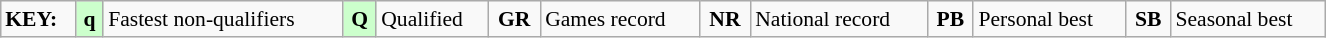<table class="wikitable" style="margin:0.5em auto; font-size:90%;position:relative;" width=70%>
<tr>
<td><strong>KEY:</strong></td>
<td bgcolor=ccffcc align=center><strong>q</strong></td>
<td>Fastest non-qualifiers</td>
<td bgcolor=ccffcc align=center><strong>Q</strong></td>
<td>Qualified</td>
<td align=center><strong>GR</strong></td>
<td>Games record</td>
<td align=center><strong>NR</strong></td>
<td>National record</td>
<td align=center><strong>PB</strong></td>
<td>Personal best</td>
<td align=center><strong>SB</strong></td>
<td>Seasonal best</td>
</tr>
</table>
